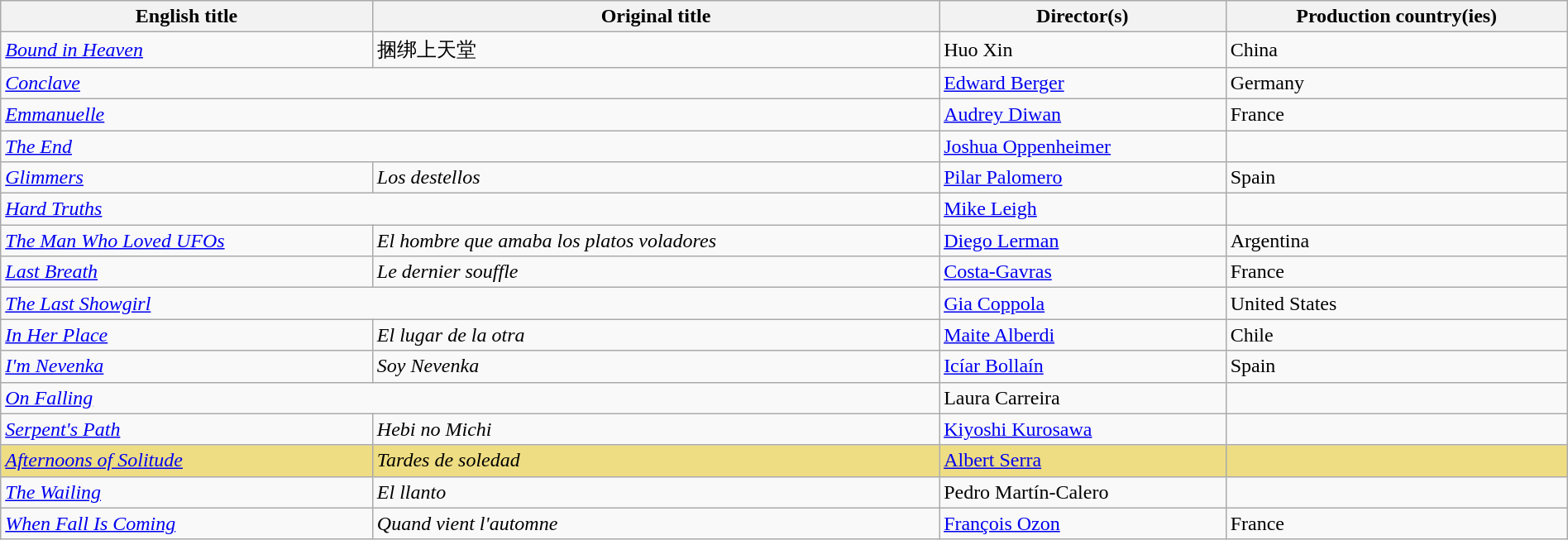<table class="sortable wikitable" style="width:100%; margin-bottom:4px" cellpadding="5">
<tr>
<th scope="col">English title</th>
<th scope="col">Original title</th>
<th scope="col">Director(s)</th>
<th scope="col">Production country(ies)</th>
</tr>
<tr>
<td><em><a href='#'>Bound in Heaven</a></em></td>
<td>捆绑上天堂</td>
<td>Huo Xin</td>
<td>China</td>
</tr>
<tr>
<td colspan = "2"><em><a href='#'>Conclave</a></em></td>
<td><a href='#'>Edward Berger</a></td>
<td>Germany</td>
</tr>
<tr>
<td colspan = "2"><em><a href='#'>Emmanuelle</a></em></td>
<td><a href='#'>Audrey Diwan</a></td>
<td>France</td>
</tr>
<tr>
<td colspan = "2"><em><a href='#'>The End</a></em></td>
<td><a href='#'>Joshua Oppenheimer</a></td>
<td></td>
</tr>
<tr>
<td><em><a href='#'>Glimmers</a></em></td>
<td><em>Los destellos</em></td>
<td><a href='#'>Pilar Palomero</a></td>
<td>Spain</td>
</tr>
<tr>
<td colspan = "2"><em><a href='#'>Hard Truths</a></em></td>
<td><a href='#'>Mike Leigh</a></td>
<td></td>
</tr>
<tr>
<td><em><a href='#'>The Man Who Loved UFOs</a></em></td>
<td><em>El hombre que amaba los platos voladores</em></td>
<td><a href='#'>Diego Lerman</a></td>
<td>Argentina</td>
</tr>
<tr>
<td><em><a href='#'>Last Breath</a></em></td>
<td><em>Le dernier souffle </em></td>
<td><a href='#'>Costa-Gavras</a></td>
<td>France</td>
</tr>
<tr>
<td colspan = "2"><em><a href='#'>The Last Showgirl</a></em></td>
<td><a href='#'>Gia Coppola</a></td>
<td>United States</td>
</tr>
<tr>
<td><em><a href='#'>In Her Place</a></em></td>
<td><em>El lugar de la otra</em></td>
<td><a href='#'>Maite Alberdi</a></td>
<td>Chile</td>
</tr>
<tr>
<td><em><a href='#'>I'm Nevenka</a></em></td>
<td><em>Soy Nevenka</em></td>
<td><a href='#'>Icíar Bollaín</a></td>
<td>Spain</td>
</tr>
<tr>
<td colspan = "2"><em><a href='#'>On Falling</a></em></td>
<td>Laura Carreira</td>
<td></td>
</tr>
<tr>
<td><em><a href='#'>Serpent's Path</a></em></td>
<td><em>Hebi no Michi</em></td>
<td><a href='#'>Kiyoshi Kurosawa</a></td>
<td></td>
</tr>
<tr style="background:#EEDD82">
<td><em><a href='#'>Afternoons of Solitude</a></em></td>
<td><em>Tardes de soledad</em></td>
<td><a href='#'>Albert Serra</a></td>
<td></td>
</tr>
<tr>
<td><em><a href='#'>The Wailing</a></em></td>
<td><em>El llanto</em></td>
<td>Pedro Martín-Calero</td>
<td></td>
</tr>
<tr>
<td><em><a href='#'>When Fall Is Coming</a></em></td>
<td><em>Quand vient l'automne</em></td>
<td><a href='#'>François Ozon</a></td>
<td>France</td>
</tr>
</table>
